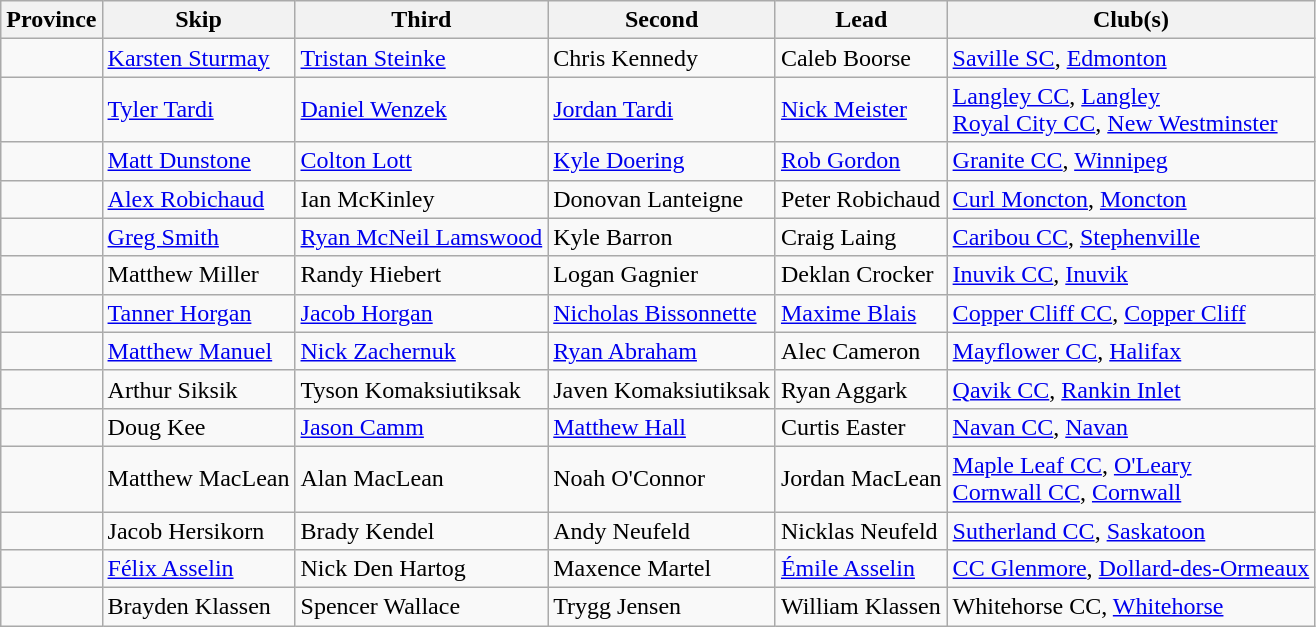<table class="wikitable">
<tr>
<th>Province</th>
<th>Skip</th>
<th>Third</th>
<th>Second</th>
<th>Lead</th>
<th>Club(s)</th>
</tr>
<tr>
<td></td>
<td><a href='#'>Karsten Sturmay</a></td>
<td><a href='#'>Tristan Steinke</a></td>
<td>Chris Kennedy</td>
<td>Caleb Boorse</td>
<td><a href='#'>Saville SC</a>, <a href='#'>Edmonton</a></td>
</tr>
<tr>
<td></td>
<td><a href='#'>Tyler Tardi</a></td>
<td><a href='#'>Daniel Wenzek</a></td>
<td><a href='#'>Jordan Tardi</a></td>
<td><a href='#'>Nick Meister</a></td>
<td><a href='#'>Langley CC</a>, <a href='#'>Langley</a><br><a href='#'>Royal City CC</a>, <a href='#'>New Westminster</a></td>
</tr>
<tr>
<td></td>
<td><a href='#'>Matt Dunstone</a></td>
<td><a href='#'>Colton Lott</a></td>
<td><a href='#'>Kyle Doering</a></td>
<td><a href='#'>Rob Gordon</a></td>
<td><a href='#'>Granite CC</a>, <a href='#'>Winnipeg</a></td>
</tr>
<tr>
<td></td>
<td><a href='#'>Alex Robichaud</a></td>
<td>Ian McKinley</td>
<td>Donovan Lanteigne</td>
<td>Peter Robichaud</td>
<td><a href='#'>Curl Moncton</a>, <a href='#'>Moncton</a></td>
</tr>
<tr>
<td></td>
<td><a href='#'>Greg Smith</a></td>
<td><a href='#'>Ryan McNeil Lamswood</a></td>
<td>Kyle Barron</td>
<td>Craig Laing</td>
<td><a href='#'>Caribou CC</a>, <a href='#'>Stephenville</a></td>
</tr>
<tr>
<td></td>
<td>Matthew Miller</td>
<td>Randy Hiebert</td>
<td>Logan Gagnier</td>
<td>Deklan Crocker</td>
<td><a href='#'>Inuvik CC</a>, <a href='#'>Inuvik</a></td>
</tr>
<tr>
<td></td>
<td><a href='#'>Tanner Horgan</a></td>
<td><a href='#'>Jacob Horgan</a></td>
<td><a href='#'>Nicholas Bissonnette</a></td>
<td><a href='#'>Maxime Blais</a></td>
<td><a href='#'>Copper Cliff CC</a>, <a href='#'>Copper Cliff</a></td>
</tr>
<tr>
<td></td>
<td><a href='#'>Matthew Manuel</a></td>
<td><a href='#'>Nick Zachernuk</a></td>
<td><a href='#'>Ryan Abraham</a></td>
<td>Alec Cameron</td>
<td><a href='#'>Mayflower CC</a>, <a href='#'>Halifax</a></td>
</tr>
<tr>
<td></td>
<td>Arthur Siksik</td>
<td>Tyson Komaksiutiksak</td>
<td>Javen Komaksiutiksak</td>
<td>Ryan Aggark</td>
<td><a href='#'>Qavik CC</a>, <a href='#'>Rankin Inlet</a></td>
</tr>
<tr>
<td></td>
<td>Doug Kee</td>
<td><a href='#'>Jason Camm</a></td>
<td><a href='#'>Matthew Hall</a></td>
<td>Curtis Easter</td>
<td><a href='#'>Navan CC</a>, <a href='#'>Navan</a></td>
</tr>
<tr>
<td></td>
<td>Matthew MacLean</td>
<td>Alan MacLean</td>
<td>Noah O'Connor</td>
<td>Jordan MacLean</td>
<td><a href='#'>Maple Leaf CC</a>, <a href='#'>O'Leary</a><br><a href='#'>Cornwall CC</a>, <a href='#'>Cornwall</a></td>
</tr>
<tr>
<td></td>
<td>Jacob Hersikorn</td>
<td>Brady Kendel</td>
<td>Andy Neufeld</td>
<td>Nicklas Neufeld</td>
<td><a href='#'>Sutherland CC</a>, <a href='#'>Saskatoon</a></td>
</tr>
<tr>
<td></td>
<td><a href='#'>Félix Asselin</a></td>
<td>Nick Den Hartog</td>
<td>Maxence Martel</td>
<td><a href='#'>Émile Asselin</a></td>
<td><a href='#'>CC Glenmore</a>, <a href='#'>Dollard-des-Ormeaux</a></td>
</tr>
<tr>
<td></td>
<td>Brayden Klassen</td>
<td>Spencer Wallace</td>
<td>Trygg Jensen</td>
<td>William Klassen</td>
<td>Whitehorse CC, <a href='#'>Whitehorse</a></td>
</tr>
</table>
